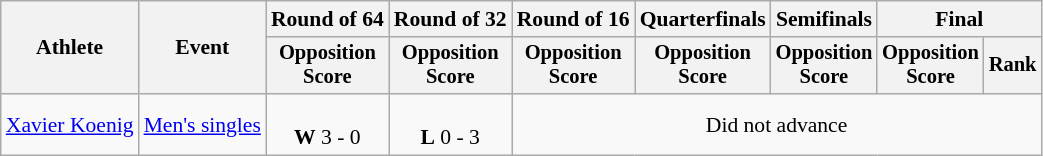<table class=wikitable style="font-size:90%">
<tr>
<th rowspan=2>Athlete</th>
<th rowspan=2>Event</th>
<th>Round of 64</th>
<th>Round of 32</th>
<th>Round of 16</th>
<th>Quarterfinals</th>
<th>Semifinals</th>
<th colspan=2>Final</th>
</tr>
<tr style="font-size:95%">
<th>Opposition<br>Score</th>
<th>Opposition<br>Score</th>
<th>Opposition<br>Score</th>
<th>Opposition<br>Score</th>
<th>Opposition<br>Score</th>
<th>Opposition<br>Score</th>
<th>Rank</th>
</tr>
<tr align=center>
<td align=left><a href='#'>Xavier Koenig</a></td>
<td align=left><a href='#'>Men's singles</a></td>
<td><br><strong>W</strong> 3 - 0</td>
<td><br><strong>L</strong> 0 - 3</td>
<td colspan=5>Did not advance</td>
</tr>
</table>
